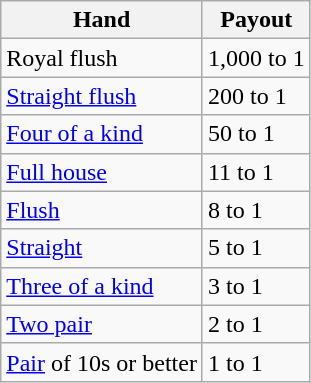<table class="wikitable">
<tr>
<th>Hand</th>
<th>Payout</th>
</tr>
<tr>
<td>Royal flush</td>
<td>1,000 to 1</td>
</tr>
<tr>
<td><a href='#'>Straight flush</a></td>
<td>200 to 1</td>
</tr>
<tr>
<td><a href='#'>Four of a kind</a></td>
<td>50 to 1</td>
</tr>
<tr>
<td><a href='#'>Full house</a></td>
<td>11 to 1</td>
</tr>
<tr>
<td><a href='#'>Flush</a></td>
<td>8 to 1</td>
</tr>
<tr>
<td><a href='#'>Straight</a></td>
<td>5 to 1</td>
</tr>
<tr>
<td><a href='#'>Three of a kind</a></td>
<td>3 to 1</td>
</tr>
<tr>
<td><a href='#'>Two pair</a></td>
<td>2 to 1</td>
</tr>
<tr>
<td><a href='#'>Pair</a> of 10s or better</td>
<td>1 to 1</td>
</tr>
</table>
